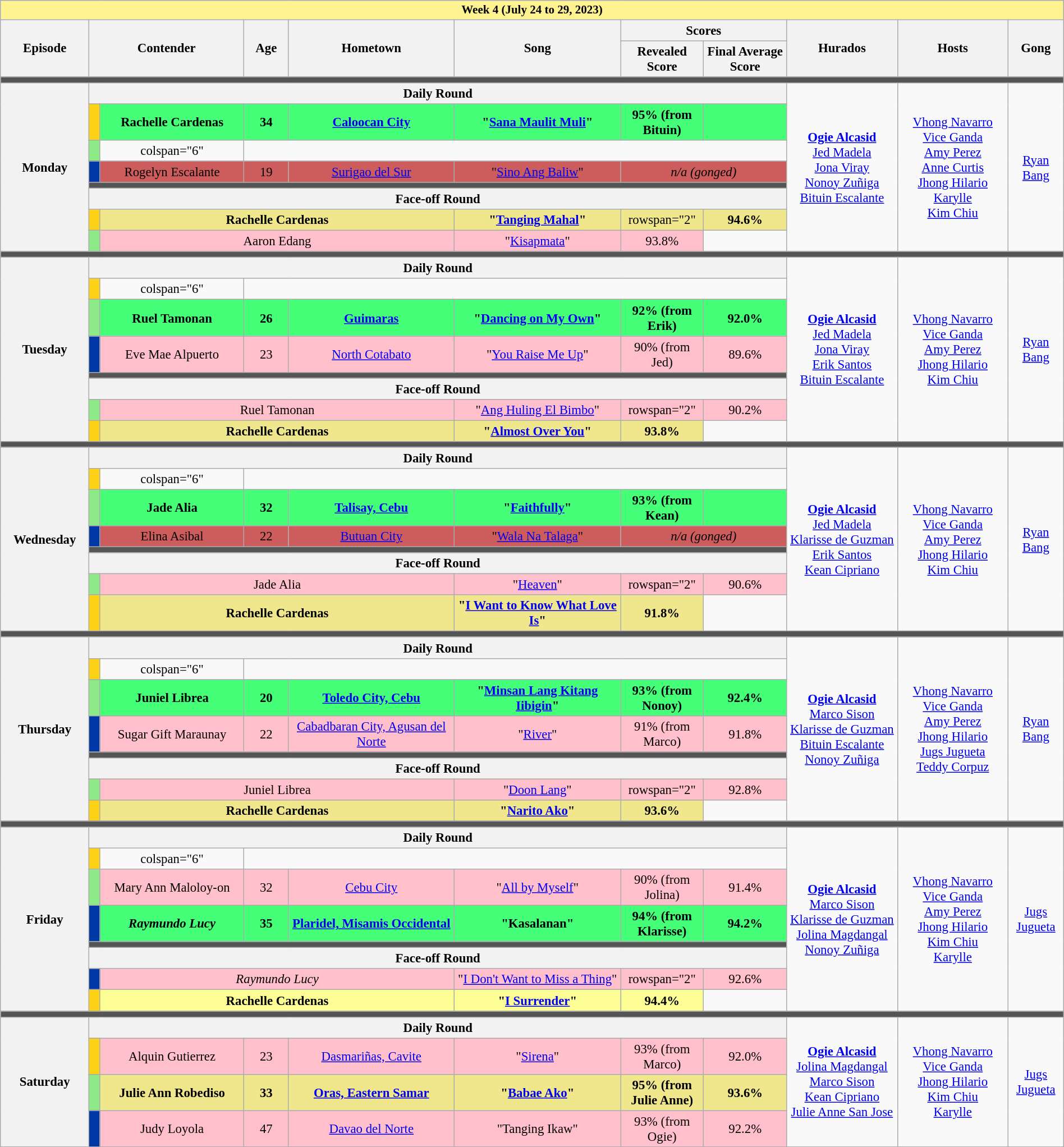<table class="wikitable mw-collapsible mw-collapsed" style="width:100%; text-align:center; font-size:95%;">
<tr>
<th colspan="11" style="background-color:#fff291;font-size:14px">Week 4 (July 24 to 29, 2023)</th>
</tr>
<tr>
<th rowspan="2" width="8%">Episode</th>
<th colspan="2" rowspan="2" width="14%">Contender</th>
<th rowspan="2" width="04%">Age</th>
<th rowspan="2" width="15%">Hometown</th>
<th rowspan="2" width="15%">Song</th>
<th colspan="2">Scores</th>
<th rowspan="2" width="10%">Hurados</th>
<th rowspan="2" width="10%">Hosts</th>
<th rowspan="2" width="05%">Gong</th>
</tr>
<tr>
<th width="7.5%">Revealed Score</th>
<th width="7.5%">Final Average Score</th>
</tr>
<tr>
<td colspan="11" style="background:#555;"></td>
</tr>
<tr>
<th rowspan="8">Monday<br></th>
<th colspan="7">Daily Round</th>
<td rowspan="8"><strong><a href='#'>Ogie Alcasid</a></strong><br><a href='#'>Jed Madela</a><br><a href='#'>Jona Viray</a><br><a href='#'>Nonoy Zuñiga</a><br><a href='#'>Bituin Escalante</a></td>
<td rowspan="8"><a href='#'>Vhong Navarro</a><br><a href='#'>Vice Ganda</a><br><a href='#'>Amy Perez</a><br><a href='#'>Anne Curtis</a><br><a href='#'>Jhong Hilario</a><br><a href='#'>Karylle</a><br><a href='#'>Kim Chiu</a></td>
<td rowspan="8"><a href='#'>Ryan Bang</a></td>
</tr>
<tr style="background:#44ff77" |>
<td style="background:#FCD116" width="01%"></td>
<td><strong>Rachelle Cardenas</strong></td>
<td><strong>34</strong></td>
<td><strong><a href='#'>Caloocan City</a></strong></td>
<td><strong>"<a href='#'>Sana Maulit Muli</a>"</strong></td>
<td><strong>95% (from Bituin)</strong></td>
<td></td>
</tr>
<tr>
<td style="background:#8deb87"></td>
<td>colspan="6" </td>
</tr>
<tr style="background:#CD5C5C"|>
<td style="background:#0038A8"></td>
<td>Rogelyn Escalante</td>
<td>19</td>
<td><a href='#'>Surigao del Sur</a></td>
<td>"<a href='#'>Sino Ang Baliw</a>"</td>
<td colspan="2"><em>n/a (gonged)</em></td>
</tr>
<tr>
<td colspan="7" style="background:#555;"></td>
</tr>
<tr>
<th colspan="7">Face-off Round</th>
</tr>
<tr style="background:khaki" |>
<td style="background:#FCD116"></td>
<td colspan="3"><strong>Rachelle Cardenas</strong></td>
<td><strong>"<a href='#'>Tanging Mahal</a>"</strong></td>
<td>rowspan="2" </td>
<td><strong>94.6%</strong></td>
</tr>
<tr style="background:pink" |>
<td style="background:#8deb87"></td>
<td colspan="3">Aaron Edang</td>
<td>"<a href='#'>Kisapmata</a>"</td>
<td>93.8%</td>
</tr>
<tr>
<td colspan="11" style="background:#555;"></td>
</tr>
<tr>
<th rowspan="8">Tuesday<br></th>
<th colspan="7">Daily Round</th>
<td rowspan="8"><strong><a href='#'>Ogie Alcasid</a></strong><br><a href='#'>Jed Madela</a><br><a href='#'>Jona Viray</a><br><a href='#'>Erik Santos</a><br><a href='#'>Bituin Escalante</a></td>
<td rowspan="8"><a href='#'>Vhong Navarro</a><br><a href='#'>Vice Ganda</a><br><a href='#'>Amy Perez</a><br><a href='#'>Jhong Hilario</a><br><a href='#'>Kim Chiu</a></td>
<td rowspan="8"><a href='#'>Ryan Bang</a></td>
</tr>
<tr>
<td style="background:#FCD116"></td>
<td>colspan="6" </td>
</tr>
<tr style="background:#44ff77" |>
<td style="background:#8deb87"></td>
<td><strong>Ruel Tamonan</strong></td>
<td><strong>26</strong></td>
<td><strong><a href='#'>Guimaras</a></strong></td>
<td><strong>"<a href='#'>Dancing on My Own</a>"</strong></td>
<td><strong>92% (from Erik)</strong></td>
<td><strong>92.0%</strong></td>
</tr>
<tr style="background:pink" |>
<td style="background:#0038A8"></td>
<td>Eve Mae Alpuerto</td>
<td>23</td>
<td><a href='#'>North Cotabato</a></td>
<td>"<a href='#'>You Raise Me Up</a>"</td>
<td>90% (from Jed)</td>
<td>89.6%</td>
</tr>
<tr>
<td colspan="7" style="background:#555;"></td>
</tr>
<tr>
<th colspan="7">Face-off Round</th>
</tr>
<tr style="background:pink" |>
<td style="background:#8deb87"></td>
<td colspan="3">Ruel Tamonan</td>
<td>"<a href='#'>Ang Huling El Bimbo</a>"</td>
<td>rowspan="2" </td>
<td>90.2%</td>
</tr>
<tr style="background:khaki" |>
<td style="background:#FCD116"></td>
<td colspan="3"><strong>Rachelle Cardenas</strong></td>
<td><strong>"<a href='#'>Almost Over You</a>"</strong></td>
<td><strong>93.8%</strong></td>
</tr>
<tr>
<td colspan="11" style="background:#555;"></td>
</tr>
<tr>
<th rowspan="8">Wednesday<br></th>
<th colspan="7">Daily Round</th>
<td rowspan="8"><strong><a href='#'>Ogie Alcasid</a></strong><br><a href='#'>Jed Madela</a><br><a href='#'>Klarisse de Guzman</a><br><a href='#'>Erik Santos</a><br><a href='#'>Kean Cipriano</a></td>
<td rowspan="8"><a href='#'>Vhong Navarro</a><br><a href='#'>Vice Ganda</a><br><a href='#'>Amy Perez</a><br><a href='#'>Jhong Hilario</a><br><a href='#'>Kim Chiu</a></td>
<td rowspan="8"><a href='#'>Ryan Bang</a></td>
</tr>
<tr>
<td style="background:#FCD116"></td>
<td>colspan="6" </td>
</tr>
<tr style="background:#44ff77" |>
<td style="background:#8deb87"></td>
<td><strong>Jade Alia</strong></td>
<td><strong>32</strong></td>
<td><strong><a href='#'>Talisay, Cebu</a></strong></td>
<td><strong>"<a href='#'>Faithfully</a>"</strong></td>
<td><strong>93% (from Kean)</strong></td>
<td></td>
</tr>
<tr style="background:#CD5C5C"|>
<td style="background:#0038A8"></td>
<td>Elina Asibal</td>
<td>22</td>
<td><a href='#'>Butuan City</a></td>
<td>"<a href='#'>Wala Na Talaga</a>"</td>
<td colspan="2"><em>n/a (gonged)</em></td>
</tr>
<tr>
<td colspan="7" style="background:#555;"></td>
</tr>
<tr>
<th colspan="7">Face-off Round</th>
</tr>
<tr style="background:pink" |>
<td style="background:#8deb87"></td>
<td colspan="3">Jade Alia</td>
<td>"<a href='#'>Heaven</a>"</td>
<td>rowspan="2" </td>
<td>90.6%</td>
</tr>
<tr style="background:khaki" |>
<td style="background:#FCD116"></td>
<td colspan="3"><strong>Rachelle Cardenas</strong></td>
<td><strong>"<a href='#'>I Want to Know What Love Is</a>"</strong></td>
<td><strong>91.8%</strong></td>
</tr>
<tr>
<td colspan="11" style="background:#555;"></td>
</tr>
<tr>
<th rowspan="8">Thursday<br></th>
<th colspan="7">Daily Round</th>
<td rowspan="8"><strong><a href='#'>Ogie Alcasid</a></strong><br><a href='#'>Marco Sison</a><br><a href='#'>Klarisse de Guzman</a><br><a href='#'>Bituin Escalante</a><br><a href='#'>Nonoy Zuñiga</a></td>
<td rowspan="8"><a href='#'>Vhong Navarro</a><br><a href='#'>Vice Ganda</a><br><a href='#'>Amy Perez</a><br><a href='#'>Jhong Hilario</a><br><a href='#'>Jugs Jugueta</a><br><a href='#'>Teddy Corpuz</a></td>
<td rowspan="8"><a href='#'>Ryan Bang</a></td>
</tr>
<tr>
<td style="background:#FCD116"></td>
<td>colspan="6" </td>
</tr>
<tr style="background:#44ff77" |>
<td style="background:#8deb87"></td>
<td><strong>Juniel Librea</strong></td>
<td><strong>20</strong></td>
<td><strong><a href='#'>Toledo City, Cebu</a></strong></td>
<td><strong>"<a href='#'>Minsan Lang Kitang Iibigin</a>"</strong></td>
<td><strong>93% (from Nonoy)</strong></td>
<td><strong>92.4%</strong></td>
</tr>
<tr style="background:pink" |>
<td style="background:#0038A8"></td>
<td>Sugar Gift Maraunay</td>
<td>22</td>
<td><a href='#'>Cabadbaran City, Agusan del Norte</a></td>
<td>"<a href='#'>River</a>"</td>
<td>91% (from Marco)</td>
<td>91.8%</td>
</tr>
<tr>
<td colspan="7" style="background:#555;"></td>
</tr>
<tr>
<th colspan="7">Face-off Round</th>
</tr>
<tr style="background:pink" |>
<td style="background:#8deb87"></td>
<td colspan="3">Juniel Librea</td>
<td>"<a href='#'>Doon Lang</a>"</td>
<td>rowspan="2" </td>
<td>92.8%</td>
</tr>
<tr style="background:khaki" |>
<td style="background:#FCD116"></td>
<td colspan="3"><strong>Rachelle Cardenas</strong></td>
<td><strong>"<a href='#'>Narito Ako</a>"</strong></td>
<td><strong>93.6%</strong></td>
</tr>
<tr>
<td colspan="11" style="background:#555;"></td>
</tr>
<tr>
<th rowspan="8">Friday<br></th>
<th colspan="7">Daily Round</th>
<td rowspan="8"><strong><a href='#'>Ogie Alcasid</a></strong><br><a href='#'>Marco Sison</a><br><a href='#'>Klarisse de Guzman</a><br><a href='#'>Jolina Magdangal</a><br><a href='#'>Nonoy Zuñiga</a></td>
<td rowspan="8"><a href='#'>Vhong Navarro</a><br><a href='#'>Vice Ganda</a><br><a href='#'>Amy Perez</a><br><a href='#'>Jhong Hilario</a><br><a href='#'>Kim Chiu</a><br><a href='#'>Karylle</a></td>
<td rowspan="8"><a href='#'>Jugs Jugueta</a></td>
</tr>
<tr>
<td style="background:#FCD116"></td>
<td>colspan="6" </td>
</tr>
<tr style="background:pink" |>
<td style="background:#8deb87"></td>
<td>Mary Ann Maloloy-on</td>
<td>32</td>
<td><a href='#'>Cebu City</a></td>
<td>"<a href='#'>All by Myself</a>"</td>
<td>90% (from Jolina)</td>
<td>91.4%</td>
</tr>
<tr style="background:#44ff77" |>
<td style="background:#0038A8"></td>
<td><strong><em>Raymundo Lucy</em></strong></td>
<td><strong>35</strong></td>
<td><strong><a href='#'>Plaridel, Misamis Occidental</a></strong></td>
<td><strong>"Kasalanan"</strong></td>
<td><strong>94% (from Klarisse)</strong></td>
<td><strong>94.2%</strong></td>
</tr>
<tr>
<td colspan="7" style="background:#555;"></td>
</tr>
<tr>
<th colspan="7">Face-off Round</th>
</tr>
<tr style="background:pink" |>
<td style="background:#0038A8"></td>
<td colspan="3"><em>Raymundo Lucy</em></td>
<td>"<a href='#'>I Don't Want to Miss a Thing</a>"</td>
<td>rowspan="2" </td>
<td>92.6%</td>
</tr>
<tr style="background:#FDFD96" |>
<td style="background:#FCD116"></td>
<td colspan="3"><strong>Rachelle Cardenas</strong></td>
<td><strong>"<a href='#'>I Surrender</a>"</strong></td>
<td><strong>94.4%</strong></td>
</tr>
<tr>
<td colspan="11" style="background:#555;"></td>
</tr>
<tr>
<th rowspan="4">Saturday <br></th>
<th colspan="7">Daily Round</th>
<td rowspan="4"><strong><a href='#'>Ogie Alcasid</a></strong><br><a href='#'>Jolina Magdangal</a><br><a href='#'>Marco Sison</a><br><a href='#'>Kean Cipriano</a><br><a href='#'>Julie Anne San Jose</a></td>
<td rowspan="4"><a href='#'>Vhong Navarro</a><br><a href='#'>Vice Ganda</a><br><a href='#'>Jhong Hilario</a><br><a href='#'>Kim Chiu</a><br><a href='#'>Karylle</a></td>
<td rowspan="4"><a href='#'>Jugs Jugueta</a></td>
</tr>
<tr style="background:pink" |>
<td style="background:#FCD116"></td>
<td>Alquin Gutierrez</td>
<td>23</td>
<td><a href='#'>Dasmariñas, Cavite</a></td>
<td>"<a href='#'>Sirena</a>"</td>
<td>93% (from Marco)</td>
<td>92.0%</td>
</tr>
<tr style="background:khaki" |>
<td style="background:#8deb87"></td>
<td><strong>Julie Ann Robediso</strong></td>
<td><strong>33</strong></td>
<td><strong><a href='#'>Oras, Eastern Samar</a></strong></td>
<td><strong>"<a href='#'>Babae Ako</a>"</strong></td>
<td><strong>95% (from Julie Anne)</strong></td>
<td><strong>93.6%</strong></td>
</tr>
<tr style="background:pink" |>
<td style="background:#0038A8"></td>
<td>Judy Loyola</td>
<td>47</td>
<td><a href='#'>Davao del Norte</a></td>
<td>"Tanging Ikaw"</td>
<td>93% (from Ogie)</td>
<td>92.2%</td>
</tr>
<tr>
</tr>
</table>
